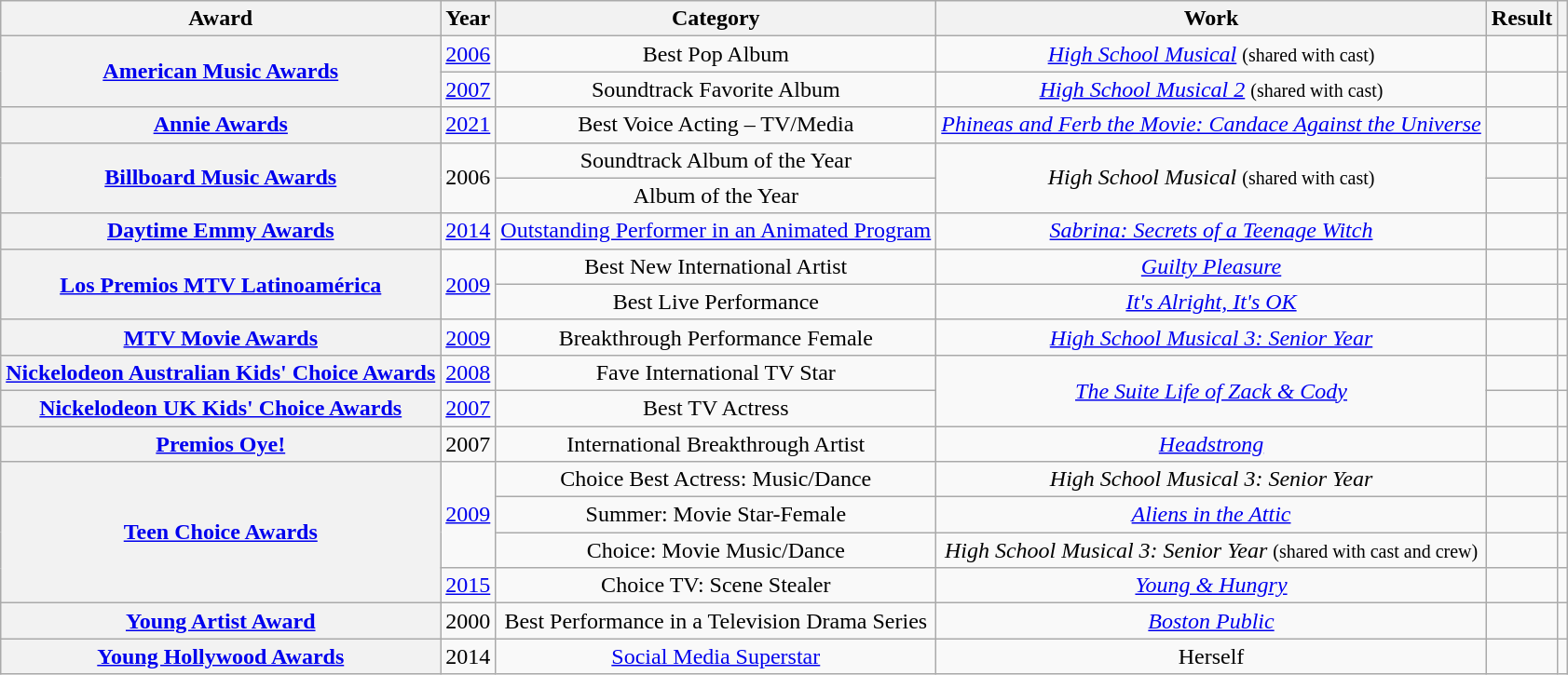<table class="wikitable plainrowheaders" style="text-align:center">
<tr>
<th scope="col">Award</th>
<th scope="col">Year</th>
<th scope="col">Category</th>
<th scope="col">Work</th>
<th scope="col">Result</th>
<th scope="col"></th>
</tr>
<tr>
<th scope="row" rowspan="2"><a href='#'>American Music Awards</a></th>
<td><a href='#'>2006</a></td>
<td>Best Pop Album</td>
<td><em><a href='#'>High School Musical</a></em> <small>(shared with cast)</small></td>
<td></td>
<td></td>
</tr>
<tr>
<td><a href='#'>2007</a></td>
<td>Soundtrack Favorite Album</td>
<td><em><a href='#'>High School Musical 2</a></em> <small>(shared with cast)</small></td>
<td></td>
<td></td>
</tr>
<tr>
<th scope="row"><a href='#'>Annie Awards</a></th>
<td><a href='#'>2021</a></td>
<td>Best Voice Acting – TV/Media</td>
<td><em><a href='#'>Phineas and Ferb the Movie: Candace Against the Universe</a></em></td>
<td></td>
<td></td>
</tr>
<tr>
<th scope="row" rowspan="2"><a href='#'>Billboard Music Awards</a></th>
<td rowspan="2">2006</td>
<td>Soundtrack Album of the Year</td>
<td rowspan="2"><em>High School Musical</em> <small>(shared with cast)</small></td>
<td></td>
<td></td>
</tr>
<tr>
<td>Album of the Year</td>
<td></td>
<td></td>
</tr>
<tr>
<th scope="row"><a href='#'>Daytime Emmy Awards</a></th>
<td><a href='#'>2014</a></td>
<td><a href='#'>Outstanding Performer in an Animated Program</a></td>
<td><em><a href='#'>Sabrina: Secrets of a Teenage Witch</a></em></td>
<td></td>
<td></td>
</tr>
<tr>
<th scope="row" rowspan="2"><a href='#'>Los Premios MTV Latinoamérica</a></th>
<td rowspan="2"><a href='#'>2009</a></td>
<td>Best New International Artist</td>
<td><em><a href='#'>Guilty Pleasure</a></em></td>
<td></td>
<td></td>
</tr>
<tr>
<td>Best Live Performance</td>
<td><em><a href='#'>It's Alright, It's OK</a></em></td>
<td></td>
<td></td>
</tr>
<tr>
<th scope="row"><a href='#'>MTV Movie Awards</a></th>
<td><a href='#'>2009</a></td>
<td>Breakthrough Performance Female</td>
<td><em><a href='#'>High School Musical 3: Senior Year</a></em></td>
<td></td>
<td></td>
</tr>
<tr>
<th scope="row"><a href='#'>Nickelodeon Australian Kids' Choice Awards</a></th>
<td><a href='#'>2008</a></td>
<td>Fave International TV Star</td>
<td rowspan="2"><em><a href='#'>The Suite Life of Zack & Cody</a></em></td>
<td></td>
<td></td>
</tr>
<tr>
<th scope="row"><a href='#'>Nickelodeon UK Kids' Choice Awards</a></th>
<td><a href='#'>2007</a></td>
<td>Best TV Actress</td>
<td></td>
<td></td>
</tr>
<tr>
<th scope="row"><a href='#'>Premios Oye!</a></th>
<td>2007</td>
<td>International Breakthrough Artist</td>
<td><em><a href='#'>Headstrong</a></em></td>
<td></td>
<td></td>
</tr>
<tr>
<th scope="row" rowspan="4"><a href='#'>Teen Choice Awards</a></th>
<td rowspan="3"><a href='#'>2009</a></td>
<td>Choice Best Actress: Music/Dance</td>
<td><em>High School Musical 3: Senior Year</em></td>
<td></td>
<td></td>
</tr>
<tr>
<td>Summer: Movie Star-Female</td>
<td><em><a href='#'>Aliens in the Attic</a></em></td>
<td></td>
<td></td>
</tr>
<tr>
<td>Choice: Movie Music/Dance</td>
<td><em>High School Musical 3: Senior Year</em> <small>(shared with cast and crew)</small></td>
<td></td>
<td></td>
</tr>
<tr>
<td><a href='#'>2015</a></td>
<td>Choice TV: Scene Stealer</td>
<td><em><a href='#'>Young & Hungry</a></em></td>
<td></td>
<td></td>
</tr>
<tr>
<th scope="row"><a href='#'>Young Artist Award</a></th>
<td>2000</td>
<td>Best Performance in a Television Drama Series</td>
<td><em><a href='#'>Boston Public</a></em></td>
<td></td>
<td></td>
</tr>
<tr>
<th scope="row"><a href='#'>Young Hollywood Awards</a></th>
<td>2014</td>
<td><a href='#'>Social Media Superstar</a></td>
<td>Herself</td>
<td></td>
<td></td>
</tr>
</table>
